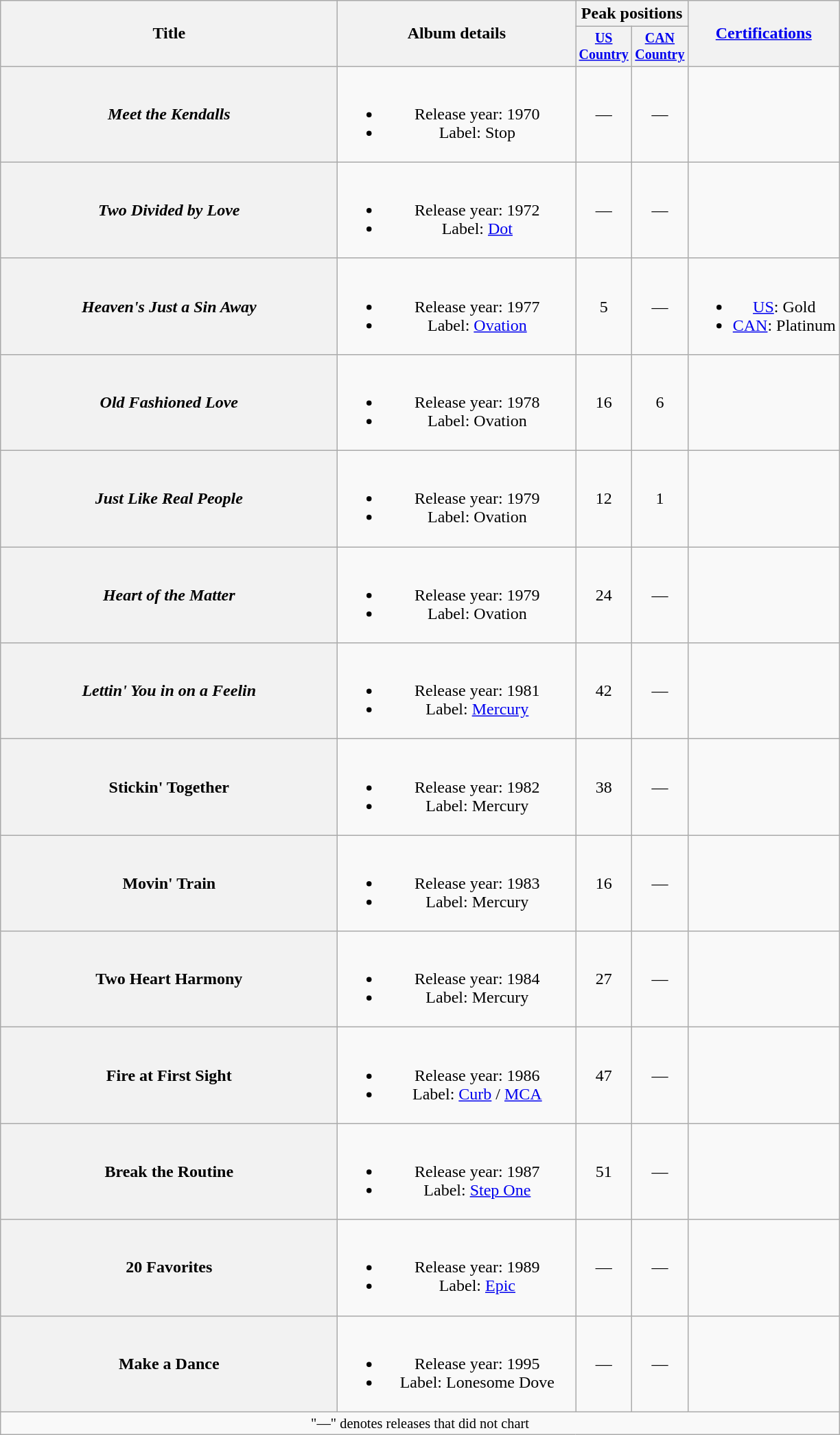<table class="wikitable plainrowheaders" style="text-align:center;">
<tr>
<th rowspan="2" style="width:20em;">Title</th>
<th rowspan="2" style="width:14em;">Album details</th>
<th colspan="2">Peak positions</th>
<th rowspan="2"><a href='#'>Certifications</a></th>
</tr>
<tr style="font-size:smaller;">
<th width="40"><a href='#'>US Country</a><br></th>
<th width="40"><a href='#'>CAN Country</a><br></th>
</tr>
<tr>
<th scope="row"><em>Meet the Kendalls</em></th>
<td><br><ul><li>Release year: 1970</li><li>Label: Stop</li></ul></td>
<td>—</td>
<td>—</td>
<td></td>
</tr>
<tr>
<th scope="row"><em>Two Divided by Love</em></th>
<td><br><ul><li>Release year: 1972</li><li>Label: <a href='#'>Dot</a></li></ul></td>
<td>—</td>
<td>—</td>
<td></td>
</tr>
<tr>
<th scope="row"><em>Heaven's Just a Sin Away</em></th>
<td><br><ul><li>Release year: 1977</li><li>Label: <a href='#'>Ovation</a></li></ul></td>
<td>5</td>
<td>—</td>
<td><br><ul><li><a href='#'>US</a>: Gold</li><li><a href='#'>CAN</a>: Platinum</li></ul></td>
</tr>
<tr>
<th scope="row"><em>Old Fashioned Love</em></th>
<td><br><ul><li>Release year: 1978</li><li>Label: Ovation</li></ul></td>
<td>16</td>
<td>6</td>
<td></td>
</tr>
<tr>
<th scope="row"><em>Just Like Real People</em></th>
<td><br><ul><li>Release year: 1979</li><li>Label: Ovation</li></ul></td>
<td>12</td>
<td>1</td>
<td></td>
</tr>
<tr>
<th scope="row"><em>Heart of the Matter</em></th>
<td><br><ul><li>Release year: 1979</li><li>Label: Ovation</li></ul></td>
<td>24</td>
<td>—</td>
<td></td>
</tr>
<tr>
<th scope="row"><em>Lettin' You in on a Feelin<strong></th>
<td><br><ul><li>Release year: 1981</li><li>Label: <a href='#'>Mercury</a></li></ul></td>
<td>42</td>
<td>—</td>
<td></td>
</tr>
<tr>
<th scope="row"></em>Stickin' Together<em></th>
<td><br><ul><li>Release year: 1982</li><li>Label: Mercury</li></ul></td>
<td>38</td>
<td>—</td>
<td></td>
</tr>
<tr>
<th scope="row"></em>Movin' Train<em></th>
<td><br><ul><li>Release year: 1983</li><li>Label: Mercury</li></ul></td>
<td>16</td>
<td>—</td>
<td></td>
</tr>
<tr>
<th scope="row"></em>Two Heart Harmony<em></th>
<td><br><ul><li>Release year: 1984</li><li>Label: Mercury</li></ul></td>
<td>27</td>
<td>—</td>
<td></td>
</tr>
<tr>
<th scope="row"></em>Fire at First Sight<em></th>
<td><br><ul><li>Release year: 1986</li><li>Label: <a href='#'>Curb</a> / <a href='#'>MCA</a></li></ul></td>
<td>47</td>
<td>—</td>
<td></td>
</tr>
<tr>
<th scope="row"></em>Break the Routine<em></th>
<td><br><ul><li>Release year: 1987</li><li>Label: <a href='#'>Step One</a></li></ul></td>
<td>51</td>
<td>—</td>
<td></td>
</tr>
<tr>
<th scope="row"></em>20 Favorites<em></th>
<td><br><ul><li>Release year: 1989</li><li>Label: <a href='#'>Epic</a></li></ul></td>
<td>—</td>
<td>—</td>
<td></td>
</tr>
<tr>
<th scope="row"></em>Make a Dance<em></th>
<td><br><ul><li>Release year: 1995</li><li>Label: Lonesome Dove</li></ul></td>
<td>—</td>
<td>—</td>
<td></td>
</tr>
<tr>
<td colspan="5" style="font-size:85%">"—" denotes releases that did not chart</td>
</tr>
</table>
